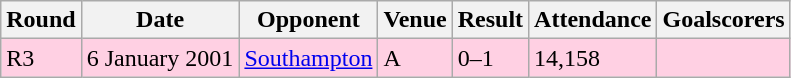<table class="wikitable">
<tr>
<th>Round</th>
<th>Date</th>
<th>Opponent</th>
<th>Venue</th>
<th>Result</th>
<th>Attendance</th>
<th>Goalscorers</th>
</tr>
<tr style="background-color: #ffd0e3;">
<td>R3</td>
<td>6 January 2001</td>
<td><a href='#'>Southampton</a></td>
<td>A</td>
<td>0–1</td>
<td>14,158</td>
<td></td>
</tr>
</table>
